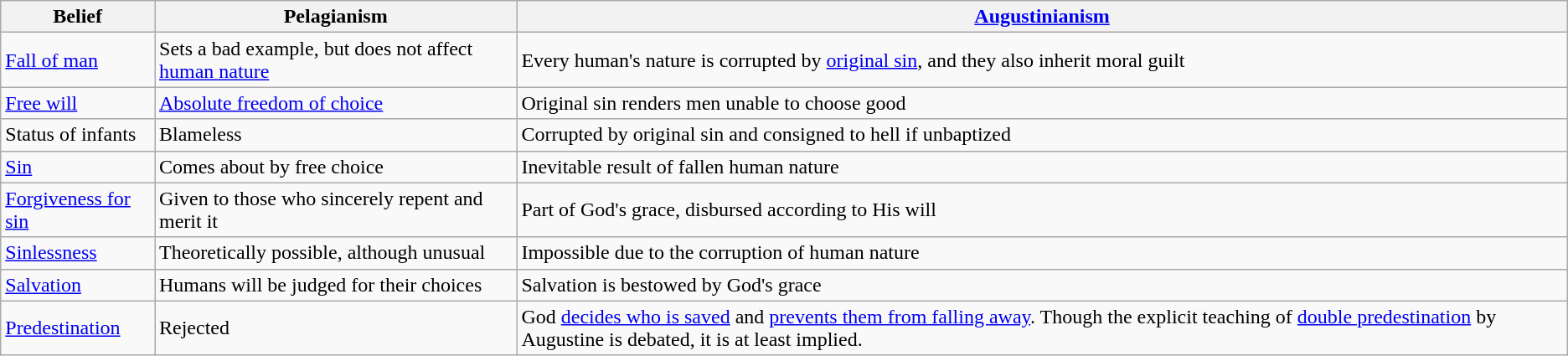<table class="wikitable">
<tr>
<th>Belief</th>
<th>Pelagianism</th>
<th><a href='#'>Augustinianism</a></th>
</tr>
<tr>
<td><a href='#'>Fall of man</a></td>
<td>Sets a bad example, but does not affect <a href='#'>human nature</a></td>
<td>Every human's nature is corrupted by <a href='#'>original sin</a>, and they also inherit moral guilt</td>
</tr>
<tr>
<td><a href='#'>Free will</a></td>
<td><a href='#'>Absolute freedom of choice</a></td>
<td>Original sin renders men unable to choose good</td>
</tr>
<tr>
<td>Status of infants</td>
<td>Blameless</td>
<td>Corrupted by original sin and consigned to hell if unbaptized</td>
</tr>
<tr>
<td><a href='#'>Sin</a></td>
<td>Comes about by free choice</td>
<td>Inevitable result of fallen human nature</td>
</tr>
<tr>
<td><a href='#'>Forgiveness for sin</a></td>
<td>Given to those who sincerely repent and merit it</td>
<td>Part of God's grace, disbursed according to His will</td>
</tr>
<tr>
<td><a href='#'>Sinlessness</a></td>
<td>Theoretically possible, although unusual</td>
<td>Impossible due to the corruption of human nature</td>
</tr>
<tr>
<td><a href='#'>Salvation</a></td>
<td>Humans will be judged for their choices</td>
<td>Salvation is bestowed by God's grace</td>
</tr>
<tr>
<td><a href='#'>Predestination</a></td>
<td>Rejected</td>
<td>God <a href='#'>decides who is saved</a> and <a href='#'>prevents them from falling away</a>. Though the explicit teaching of <a href='#'>double predestination</a> by Augustine is debated, it is at least implied.</td>
</tr>
</table>
